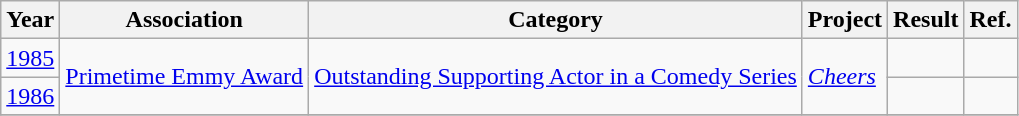<table class="wikitable">
<tr>
<th>Year</th>
<th>Association</th>
<th>Category</th>
<th>Project</th>
<th>Result</th>
<th>Ref.</th>
</tr>
<tr>
<td><a href='#'>1985</a></td>
<td rowspan=2><a href='#'>Primetime Emmy Award</a></td>
<td rowspan=2><a href='#'>Outstanding Supporting Actor in a Comedy Series</a></td>
<td rowspan=2><em><a href='#'>Cheers</a></em></td>
<td></td>
<td></td>
</tr>
<tr>
<td><a href='#'>1986</a></td>
<td></td>
<td></td>
</tr>
<tr>
</tr>
</table>
